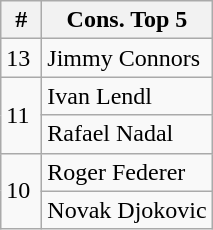<table class="wikitable" style="display:inline-table;">
<tr>
<th width=20>#</th>
<th>Cons. Top 5</th>
</tr>
<tr>
<td>13</td>
<td> Jimmy Connors</td>
</tr>
<tr>
<td rowspan="2">11</td>
<td> Ivan Lendl</td>
</tr>
<tr>
<td> Rafael Nadal</td>
</tr>
<tr>
<td rowspan="2">10</td>
<td> Roger Federer</td>
</tr>
<tr>
<td> Novak Djokovic</td>
</tr>
</table>
